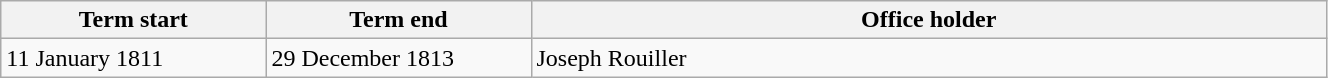<table class="wikitable" style="width: 70%;">
<tr>
<th align="left" style="width: 20%;">Term start</th>
<th align="left" style="width: 20%;">Term end</th>
<th align="left">Office holder</th>
</tr>
<tr valign="top">
<td>11 January 1811</td>
<td>29 December 1813</td>
<td>Joseph Rouiller</td>
</tr>
</table>
